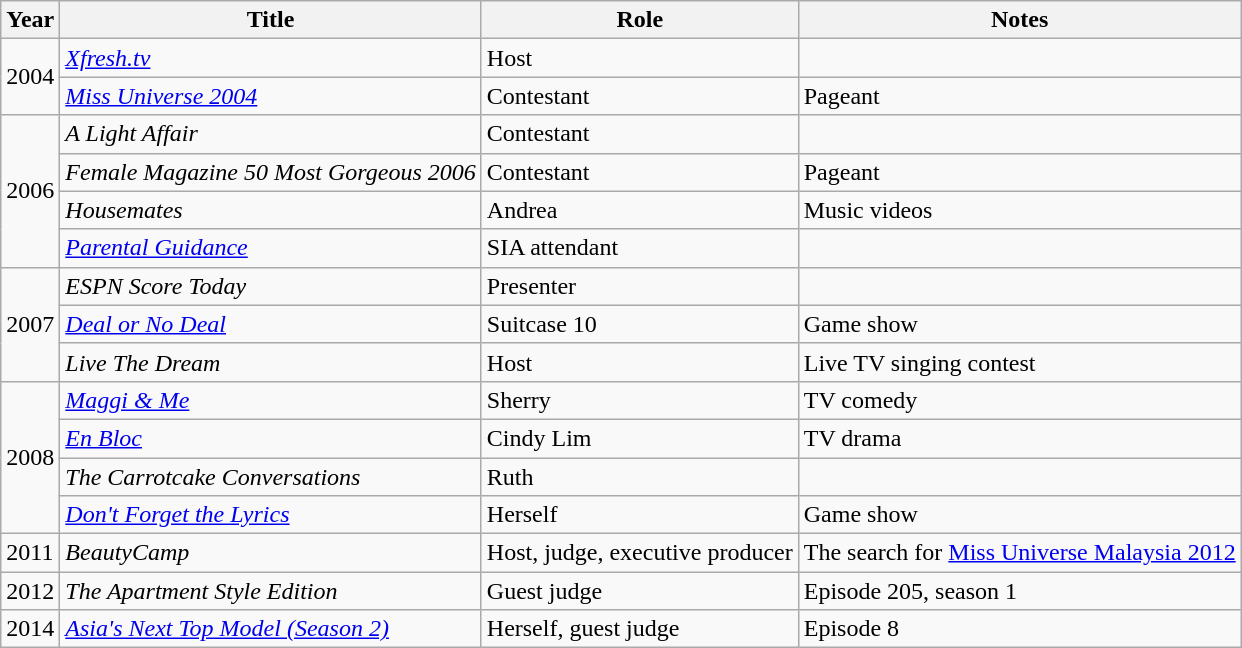<table class="wikitable" style="font-size: 100%;">
<tr>
<th>Year</th>
<th>Title</th>
<th>Role</th>
<th>Notes</th>
</tr>
<tr>
<td rowspan="2">2004</td>
<td><em><a href='#'>Xfresh.tv</a></em></td>
<td>Host</td>
<td></td>
</tr>
<tr>
<td><em><a href='#'>Miss Universe 2004</a></em></td>
<td>Contestant</td>
<td>Pageant</td>
</tr>
<tr>
<td rowspan="4">2006</td>
<td><em>A Light Affair</em></td>
<td>Contestant</td>
<td></td>
</tr>
<tr>
<td><em>Female Magazine 50 Most Gorgeous 2006</em></td>
<td>Contestant</td>
<td>Pageant</td>
</tr>
<tr>
<td><em>Housemates</em></td>
<td>Andrea</td>
<td>Music videos</td>
</tr>
<tr>
<td><em><a href='#'>Parental Guidance</a></em></td>
<td>SIA attendant</td>
<td></td>
</tr>
<tr>
<td rowspan="3">2007</td>
<td><em>ESPN Score Today</em></td>
<td>Presenter</td>
<td></td>
</tr>
<tr>
<td><em><a href='#'>Deal or No Deal</a></em></td>
<td>Suitcase 10</td>
<td>Game show</td>
</tr>
<tr>
<td><em>Live The Dream</em></td>
<td>Host</td>
<td>Live TV singing contest</td>
</tr>
<tr>
<td rowspan="4">2008</td>
<td><em><a href='#'>Maggi & Me</a></em></td>
<td>Sherry</td>
<td>TV comedy</td>
</tr>
<tr>
<td><em><a href='#'>En Bloc</a></em></td>
<td>Cindy Lim</td>
<td>TV drama</td>
</tr>
<tr>
<td><em>The Carrotcake Conversations</em></td>
<td>Ruth</td>
<td></td>
</tr>
<tr>
<td><em><a href='#'>Don't Forget the Lyrics</a></em></td>
<td>Herself</td>
<td>Game show</td>
</tr>
<tr>
<td>2011</td>
<td><em>BeautyCamp</em></td>
<td>Host, judge, executive producer</td>
<td>The search for <a href='#'>Miss Universe Malaysia 2012</a></td>
</tr>
<tr>
<td>2012</td>
<td><em>The Apartment Style Edition</em></td>
<td>Guest judge</td>
<td>Episode 205, season 1</td>
</tr>
<tr>
<td>2014</td>
<td><em><a href='#'>Asia's Next Top Model (Season 2)</a></em></td>
<td>Herself, guest judge</td>
<td>Episode 8</td>
</tr>
</table>
